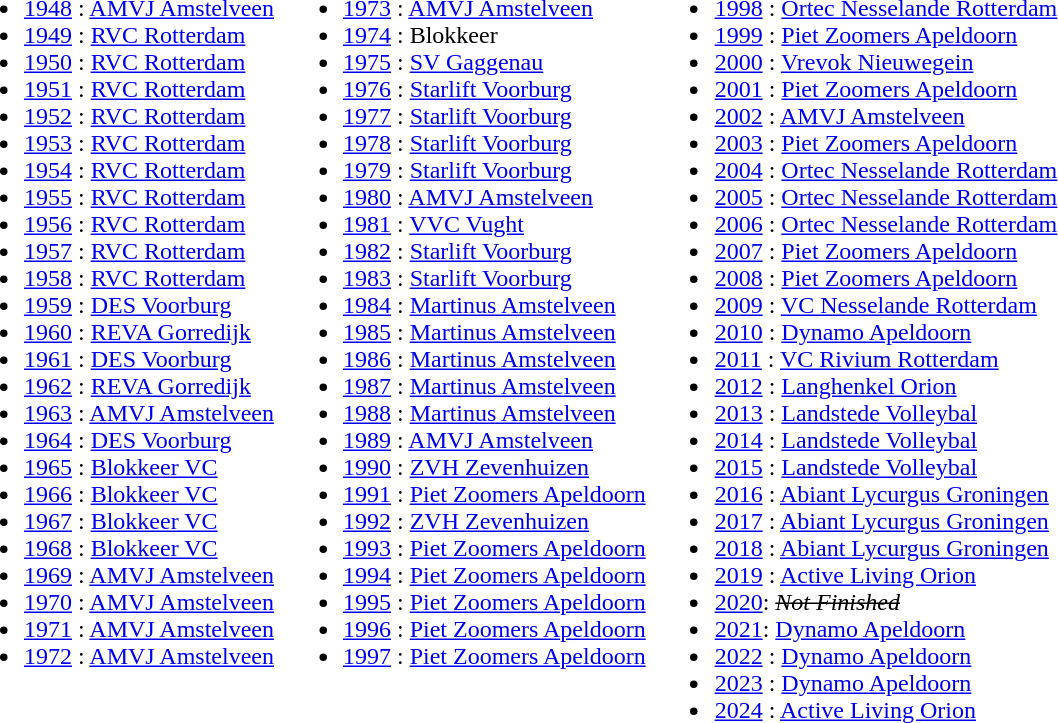<table border="0" cellpadding="2">
<tr valign="top">
<td><br><ul><li><a href='#'>1948</a> : <a href='#'>AMVJ Amstelveen</a></li><li><a href='#'>1949</a> : <a href='#'>RVC Rotterdam</a></li><li><a href='#'>1950</a> : <a href='#'>RVC Rotterdam</a></li><li><a href='#'>1951</a> : <a href='#'>RVC Rotterdam</a></li><li><a href='#'>1952</a> : <a href='#'>RVC Rotterdam</a></li><li><a href='#'>1953</a> : <a href='#'>RVC Rotterdam</a></li><li><a href='#'>1954</a> : <a href='#'>RVC Rotterdam</a></li><li><a href='#'>1955</a> : <a href='#'>RVC Rotterdam</a></li><li><a href='#'>1956</a> : <a href='#'>RVC Rotterdam</a></li><li><a href='#'>1957</a> : <a href='#'>RVC Rotterdam</a></li><li><a href='#'>1958</a> : <a href='#'>RVC Rotterdam</a></li><li><a href='#'>1959</a> : <a href='#'>DES Voorburg</a></li><li><a href='#'>1960</a> : <a href='#'>REVA Gorredijk</a></li><li><a href='#'>1961</a> : <a href='#'>DES Voorburg</a></li><li><a href='#'>1962</a> : <a href='#'>REVA Gorredijk</a></li><li><a href='#'>1963</a> : <a href='#'>AMVJ Amstelveen</a></li><li><a href='#'>1964</a> : <a href='#'>DES Voorburg</a></li><li><a href='#'>1965</a> : <a href='#'>Blokkeer VC</a></li><li><a href='#'>1966</a> : <a href='#'>Blokkeer VC</a></li><li><a href='#'>1967</a> : <a href='#'>Blokkeer VC</a></li><li><a href='#'>1968</a> : <a href='#'>Blokkeer VC</a></li><li><a href='#'>1969</a> : <a href='#'>AMVJ Amstelveen</a></li><li><a href='#'>1970</a> : <a href='#'>AMVJ Amstelveen</a></li><li><a href='#'>1971</a> : <a href='#'>AMVJ Amstelveen</a></li><li><a href='#'>1972</a> : <a href='#'>AMVJ Amstelveen</a></li></ul></td>
<td><br><ul><li><a href='#'>1973</a> : <a href='#'>AMVJ Amstelveen</a></li><li><a href='#'>1974</a> : Blokkeer</li><li><a href='#'>1975</a> : <a href='#'>SV Gaggenau</a></li><li><a href='#'>1976</a> : <a href='#'>Starlift Voorburg</a></li><li><a href='#'>1977</a> : <a href='#'>Starlift Voorburg</a></li><li><a href='#'>1978</a> : <a href='#'>Starlift Voorburg</a></li><li><a href='#'>1979</a> : <a href='#'>Starlift Voorburg</a></li><li><a href='#'>1980</a> : <a href='#'>AMVJ Amstelveen</a></li><li><a href='#'>1981</a> : <a href='#'>VVC Vught</a></li><li><a href='#'>1982</a> : <a href='#'>Starlift Voorburg</a></li><li><a href='#'>1983</a> : <a href='#'>Starlift Voorburg</a></li><li><a href='#'>1984</a> : <a href='#'>Martinus Amstelveen</a></li><li><a href='#'>1985</a> : <a href='#'>Martinus Amstelveen</a></li><li><a href='#'>1986</a> : <a href='#'>Martinus Amstelveen</a></li><li><a href='#'>1987</a> : <a href='#'>Martinus Amstelveen</a></li><li><a href='#'>1988</a> : <a href='#'>Martinus Amstelveen</a></li><li><a href='#'>1989</a> : <a href='#'>AMVJ Amstelveen</a></li><li><a href='#'>1990</a> : <a href='#'>ZVH Zevenhuizen</a></li><li><a href='#'>1991</a> : <a href='#'>Piet Zoomers Apeldoorn</a></li><li><a href='#'>1992</a> : <a href='#'>ZVH Zevenhuizen</a></li><li><a href='#'>1993</a> : <a href='#'>Piet Zoomers Apeldoorn</a></li><li><a href='#'>1994</a> : <a href='#'>Piet Zoomers Apeldoorn</a></li><li><a href='#'>1995</a> : <a href='#'>Piet Zoomers Apeldoorn</a></li><li><a href='#'>1996</a> : <a href='#'>Piet Zoomers Apeldoorn</a></li><li><a href='#'>1997</a> : <a href='#'>Piet Zoomers Apeldoorn</a></li></ul></td>
<td><br><ul><li><a href='#'>1998</a> : <a href='#'>Ortec Nesselande Rotterdam</a></li><li><a href='#'>1999</a> : <a href='#'>Piet Zoomers Apeldoorn</a></li><li><a href='#'>2000</a> : <a href='#'>Vrevok Nieuwegein</a></li><li><a href='#'>2001</a> : <a href='#'>Piet Zoomers Apeldoorn</a></li><li><a href='#'>2002</a> : <a href='#'>AMVJ Amstelveen</a></li><li><a href='#'>2003</a> : <a href='#'>Piet Zoomers Apeldoorn</a></li><li><a href='#'>2004</a> : <a href='#'>Ortec Nesselande Rotterdam</a></li><li><a href='#'>2005</a> : <a href='#'>Ortec Nesselande Rotterdam</a></li><li><a href='#'>2006</a> : <a href='#'>Ortec Nesselande Rotterdam</a></li><li><a href='#'>2007</a> : <a href='#'>Piet Zoomers Apeldoorn</a></li><li><a href='#'>2008</a> : <a href='#'>Piet Zoomers Apeldoorn</a></li><li><a href='#'>2009</a> : <a href='#'>VC Nesselande Rotterdam</a></li><li><a href='#'>2010</a> : <a href='#'>Dynamo Apeldoorn</a></li><li><a href='#'>2011</a> : <a href='#'>VC Rivium Rotterdam</a></li><li><a href='#'>2012</a> : <a href='#'>Langhenkel Orion</a></li><li><a href='#'>2013</a> : <a href='#'>Landstede Volleybal</a></li><li><a href='#'>2014</a> : <a href='#'>Landstede Volleybal</a></li><li><a href='#'>2015</a> : <a href='#'>Landstede Volleybal</a></li><li><a href='#'>2016</a> : <a href='#'>Abiant Lycurgus Groningen</a></li><li><a href='#'>2017</a> : <a href='#'>Abiant Lycurgus Groningen</a></li><li><a href='#'>2018</a> : <a href='#'>Abiant Lycurgus Groningen</a></li><li><a href='#'>2019</a> : <a href='#'>Active Living Orion</a></li><li><a href='#'>2020</a>: <em><s>Not Finished </s></em></li><li><a href='#'>2021</a>: <a href='#'>Dynamo Apeldoorn</a></li><li><a href='#'>2022</a> : <a href='#'>Dynamo Apeldoorn</a></li><li><a href='#'>2023</a> : <a href='#'>Dynamo Apeldoorn</a></li><li><a href='#'>2024</a> : <a href='#'>Active Living Orion</a></li></ul></td>
</tr>
</table>
